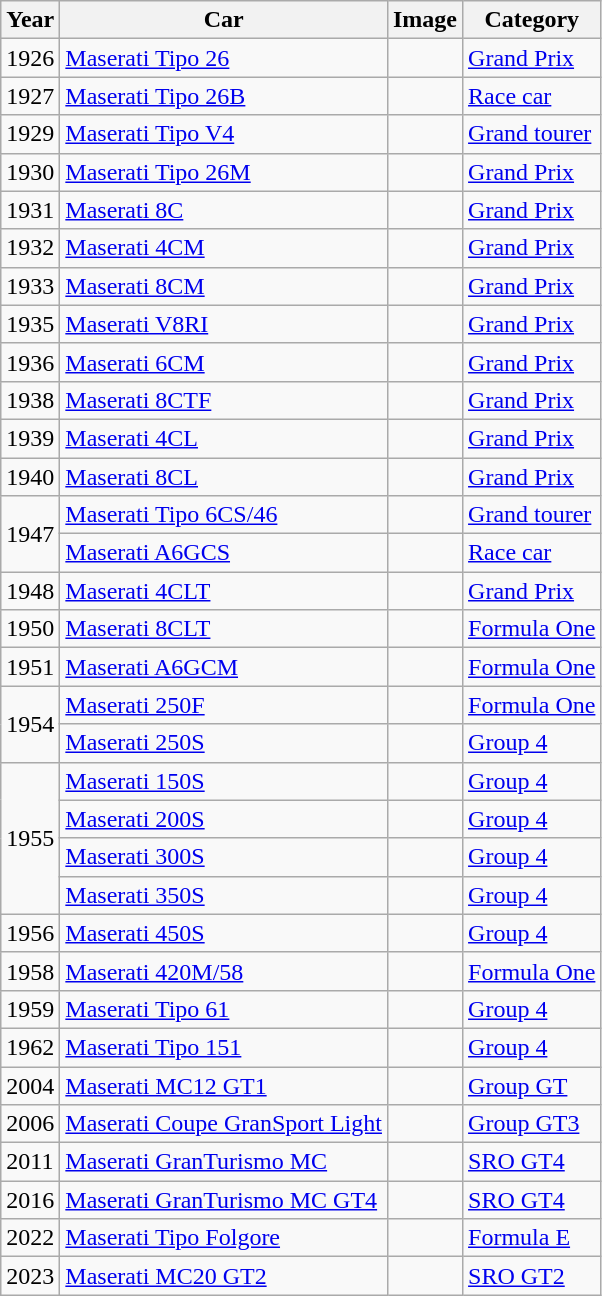<table class="wikitable">
<tr>
<th>Year</th>
<th>Car</th>
<th>Image</th>
<th>Category</th>
</tr>
<tr>
<td>1926</td>
<td><a href='#'>Maserati Tipo 26</a></td>
<td></td>
<td><a href='#'>Grand Prix</a></td>
</tr>
<tr>
<td>1927</td>
<td><a href='#'>Maserati Tipo 26B</a></td>
<td></td>
<td><a href='#'>Race car</a></td>
</tr>
<tr>
<td>1929</td>
<td><a href='#'>Maserati Tipo V4</a></td>
<td></td>
<td><a href='#'>Grand tourer</a></td>
</tr>
<tr>
<td>1930</td>
<td><a href='#'>Maserati Tipo 26M</a></td>
<td></td>
<td><a href='#'>Grand Prix</a></td>
</tr>
<tr>
<td>1931</td>
<td><a href='#'>Maserati 8C</a></td>
<td></td>
<td><a href='#'>Grand Prix</a></td>
</tr>
<tr>
<td>1932</td>
<td><a href='#'>Maserati 4CM</a></td>
<td></td>
<td><a href='#'>Grand Prix</a></td>
</tr>
<tr>
<td>1933</td>
<td><a href='#'>Maserati 8CM</a></td>
<td></td>
<td><a href='#'>Grand Prix</a></td>
</tr>
<tr>
<td>1935</td>
<td><a href='#'>Maserati V8RI</a></td>
<td></td>
<td><a href='#'>Grand Prix</a></td>
</tr>
<tr>
<td>1936</td>
<td><a href='#'>Maserati 6CM</a></td>
<td></td>
<td><a href='#'>Grand Prix</a></td>
</tr>
<tr>
<td>1938</td>
<td><a href='#'>Maserati 8CTF</a></td>
<td></td>
<td><a href='#'>Grand Prix</a></td>
</tr>
<tr>
<td>1939</td>
<td><a href='#'>Maserati 4CL</a></td>
<td></td>
<td><a href='#'>Grand Prix</a></td>
</tr>
<tr>
<td>1940</td>
<td><a href='#'>Maserati 8CL</a></td>
<td></td>
<td><a href='#'>Grand Prix</a></td>
</tr>
<tr>
<td rowspan="2">1947</td>
<td><a href='#'>Maserati Tipo 6CS/46</a></td>
<td></td>
<td><a href='#'>Grand tourer</a></td>
</tr>
<tr>
<td><a href='#'>Maserati A6GCS</a></td>
<td></td>
<td><a href='#'>Race car</a></td>
</tr>
<tr>
<td>1948</td>
<td><a href='#'>Maserati 4CLT</a></td>
<td></td>
<td><a href='#'>Grand Prix</a></td>
</tr>
<tr>
<td>1950</td>
<td><a href='#'>Maserati 8CLT</a></td>
<td></td>
<td><a href='#'>Formula One</a></td>
</tr>
<tr>
<td>1951</td>
<td><a href='#'>Maserati A6GCM</a></td>
<td></td>
<td><a href='#'>Formula One</a></td>
</tr>
<tr>
<td rowspan="2">1954</td>
<td><a href='#'>Maserati 250F</a></td>
<td></td>
<td><a href='#'>Formula One</a></td>
</tr>
<tr>
<td><a href='#'>Maserati 250S</a></td>
<td></td>
<td><a href='#'>Group 4</a></td>
</tr>
<tr>
<td rowspan="4">1955</td>
<td><a href='#'>Maserati 150S</a></td>
<td></td>
<td><a href='#'>Group 4</a></td>
</tr>
<tr>
<td><a href='#'>Maserati 200S</a></td>
<td></td>
<td><a href='#'>Group 4</a></td>
</tr>
<tr>
<td><a href='#'>Maserati 300S</a></td>
<td></td>
<td><a href='#'>Group 4</a></td>
</tr>
<tr>
<td><a href='#'>Maserati 350S</a></td>
<td></td>
<td><a href='#'>Group 4</a></td>
</tr>
<tr>
<td>1956</td>
<td><a href='#'>Maserati 450S</a></td>
<td></td>
<td><a href='#'>Group 4</a></td>
</tr>
<tr>
<td>1958</td>
<td><a href='#'>Maserati 420M/58</a></td>
<td></td>
<td><a href='#'>Formula One</a></td>
</tr>
<tr>
<td>1959</td>
<td><a href='#'>Maserati Tipo 61</a></td>
<td></td>
<td><a href='#'>Group 4</a></td>
</tr>
<tr>
<td>1962</td>
<td><a href='#'>Maserati Tipo 151</a></td>
<td></td>
<td><a href='#'>Group 4</a></td>
</tr>
<tr>
<td>2004</td>
<td><a href='#'>Maserati MC12 GT1</a></td>
<td></td>
<td><a href='#'>Group GT</a></td>
</tr>
<tr>
<td>2006</td>
<td><a href='#'>Maserati Coupe GranSport Light</a></td>
<td></td>
<td><a href='#'>Group GT3</a></td>
</tr>
<tr>
<td>2011</td>
<td><a href='#'>Maserati GranTurismo MC</a></td>
<td></td>
<td><a href='#'>SRO GT4</a></td>
</tr>
<tr>
<td>2016</td>
<td><a href='#'>Maserati GranTurismo MC GT4</a></td>
<td></td>
<td><a href='#'>SRO GT4</a></td>
</tr>
<tr>
<td>2022</td>
<td><a href='#'>Maserati Tipo Folgore</a></td>
<td></td>
<td><a href='#'>Formula E</a></td>
</tr>
<tr>
<td>2023</td>
<td><a href='#'>Maserati MC20 GT2</a></td>
<td></td>
<td><a href='#'>SRO GT2</a></td>
</tr>
</table>
